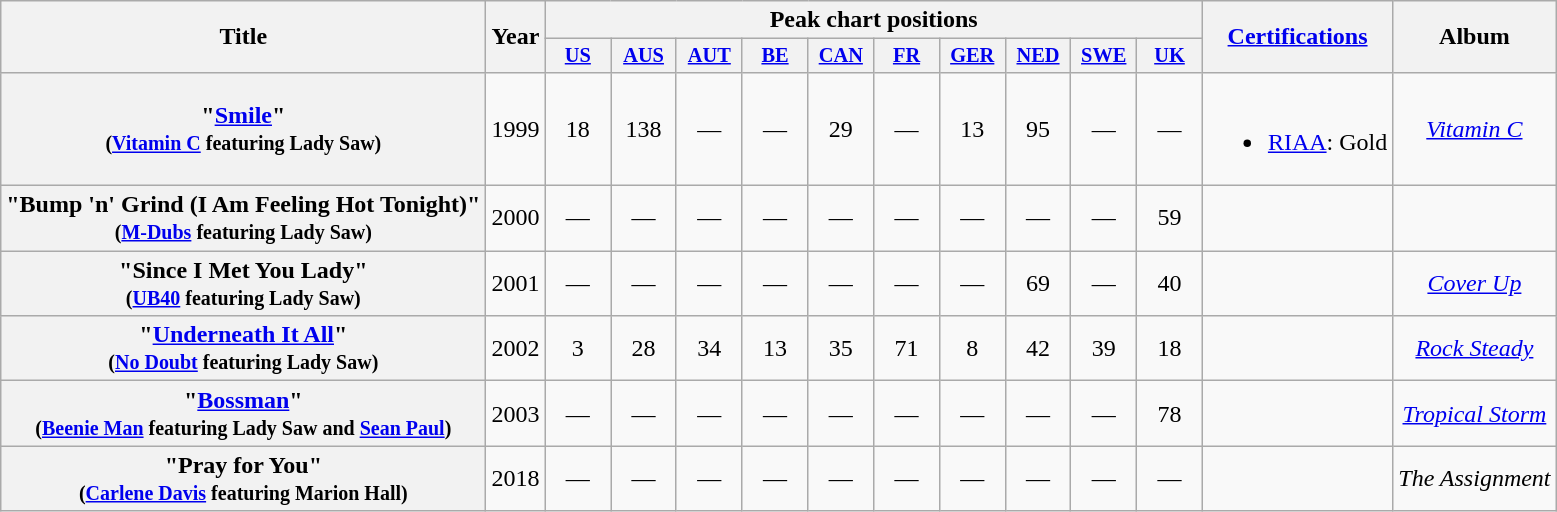<table class="wikitable plainrowheaders" style="text-align: center;" border="1">
<tr>
<th rowspan="2">Title</th>
<th rowspan="2">Year</th>
<th colspan="10">Peak chart positions</th>
<th rowspan="2"><a href='#'>Certifications</a></th>
<th rowspan="2">Album</th>
</tr>
<tr>
<th scope="col" style="width:2.75em;font-size:85%;"><a href='#'>US</a><br></th>
<th scope="col" style="width:2.75em;font-size:85%;"><a href='#'>AUS</a><br></th>
<th scope="col" style="width:2.75em;font-size:85%;"><a href='#'>AUT</a><br></th>
<th scope="col" style="width:2.75em;font-size:85%;"><a href='#'>BE</a><br></th>
<th scope="col" style="width:2.75em;font-size:85%;"><a href='#'>CAN</a><br></th>
<th scope="col" style="width:2.75em;font-size:85%;"><a href='#'>FR</a><br></th>
<th scope="col" style="width:2.75em;font-size:85%;"><a href='#'>GER</a><br></th>
<th scope="col" style="width:2.75em;font-size:85%;"><a href='#'>NED</a><br></th>
<th scope="col" style="width:2.75em;font-size:85%;"><a href='#'>SWE</a><br></th>
<th scope="col" style="width:2.75em;font-size:85%;"><a href='#'>UK</a><br></th>
</tr>
<tr>
<th scope="row">"<a href='#'>Smile</a>"<br><small>(<a href='#'>Vitamin C</a> featuring Lady Saw)</small></th>
<td rowspan="1">1999</td>
<td>18</td>
<td>138</td>
<td>—</td>
<td>—</td>
<td>29</td>
<td>—</td>
<td>13</td>
<td>95</td>
<td>—</td>
<td>—</td>
<td><br><ul><li><a href='#'>RIAA</a>: Gold</li></ul></td>
<td><em><a href='#'>Vitamin C</a></em></td>
</tr>
<tr>
<th scope="row">"Bump 'n' Grind (I Am Feeling Hot Tonight)"<br><small>(<a href='#'>M-Dubs</a> featuring Lady Saw)</small></th>
<td rowspan="1">2000</td>
<td>—</td>
<td>—</td>
<td>—</td>
<td>—</td>
<td>—</td>
<td>—</td>
<td>—</td>
<td>—</td>
<td>—</td>
<td>59</td>
<td></td>
<td></td>
</tr>
<tr>
<th scope="row">"Since I Met You Lady"<br><small>(<a href='#'>UB40</a> featuring Lady Saw)</small></th>
<td rowspan="1">2001</td>
<td>—</td>
<td>—</td>
<td>—</td>
<td>—</td>
<td>—</td>
<td>—</td>
<td>—</td>
<td>69</td>
<td>—</td>
<td>40</td>
<td></td>
<td><em><a href='#'>Cover Up</a></em></td>
</tr>
<tr>
<th scope="row">"<a href='#'>Underneath It All</a>"<br><small>(<a href='#'>No Doubt</a> featuring Lady Saw)</small></th>
<td rowspan="1">2002</td>
<td>3</td>
<td>28</td>
<td>34</td>
<td>13</td>
<td>35</td>
<td>71</td>
<td>8</td>
<td>42</td>
<td>39</td>
<td>18</td>
<td></td>
<td><em><a href='#'>Rock Steady</a></em></td>
</tr>
<tr>
<th scope="row">"<a href='#'>Bossman</a>"<br><small>(<a href='#'>Beenie Man</a> featuring Lady Saw and <a href='#'>Sean Paul</a>)</small></th>
<td rowspan="1">2003</td>
<td>—</td>
<td>—</td>
<td>—</td>
<td>—</td>
<td>—</td>
<td>—</td>
<td>—</td>
<td>—</td>
<td>—</td>
<td>78</td>
<td></td>
<td><em><a href='#'>Tropical Storm</a></em></td>
</tr>
<tr>
<th scope="row">"Pray for You"<br><small>(<a href='#'>Carlene Davis</a> featuring Marion Hall)</small></th>
<td rowspan="1">2018</td>
<td>—</td>
<td>—</td>
<td>—</td>
<td>—</td>
<td>—</td>
<td>—</td>
<td>—</td>
<td>—</td>
<td>—</td>
<td>—</td>
<td></td>
<td><em>The Assignment</em></td>
</tr>
</table>
